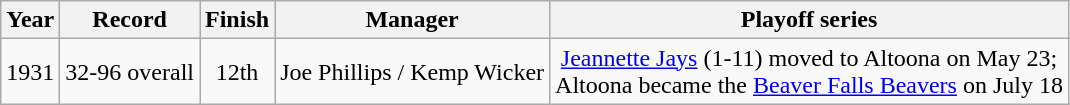<table class="wikitable" style="text-align:center">
<tr>
<th>Year</th>
<th>Record</th>
<th>Finish</th>
<th>Manager</th>
<th>Playoff series</th>
</tr>
<tr>
<td>1931</td>
<td>32-96 overall</td>
<td>12th</td>
<td>Joe Phillips / Kemp Wicker</td>
<td><a href='#'>Jeannette Jays</a> (1-11) moved to Altoona on May 23;<br>Altoona became the <a href='#'>Beaver Falls Beavers</a> on July 18</td>
</tr>
</table>
